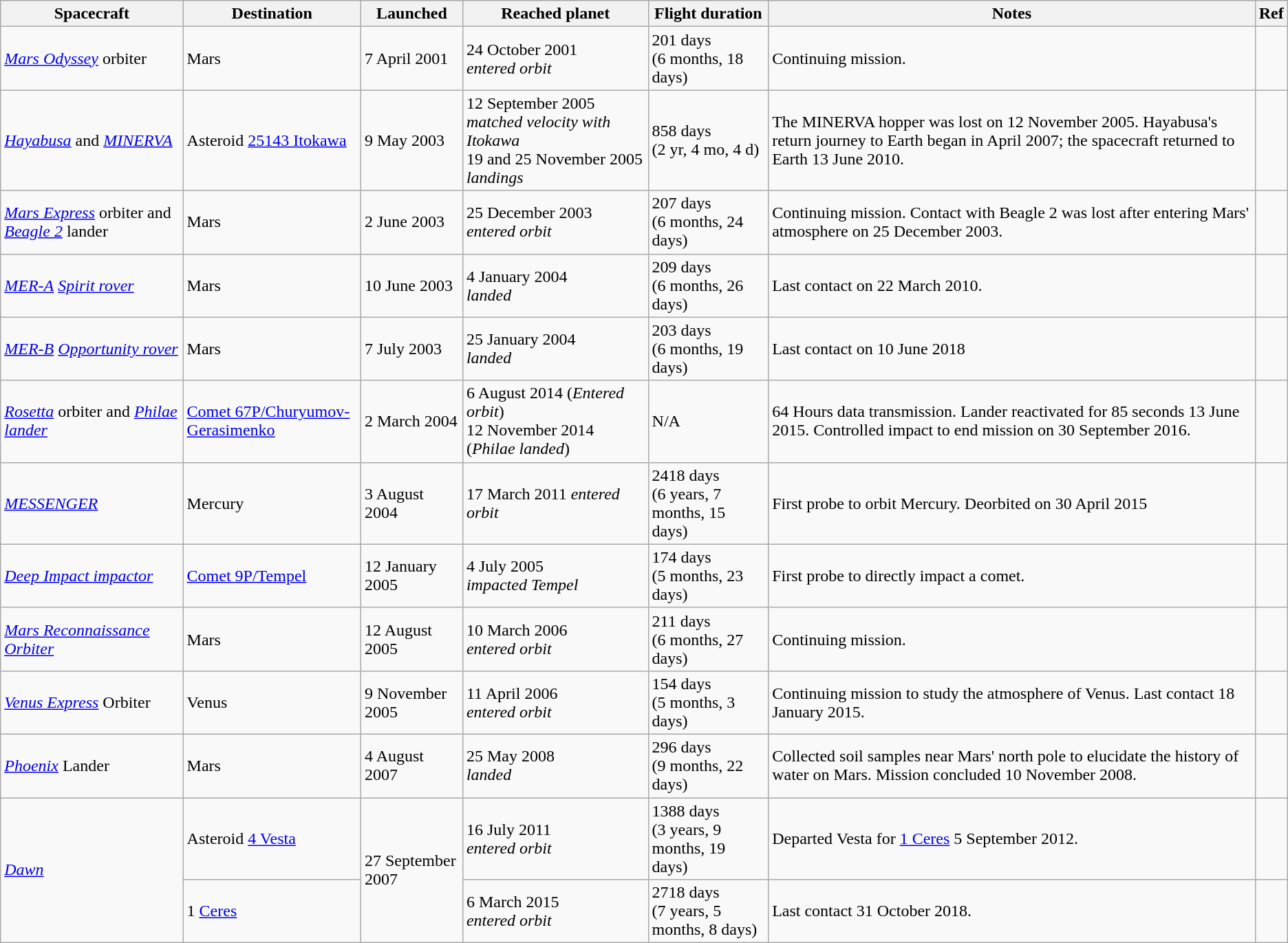<table class="wikitable">
<tr>
<th>Spacecraft</th>
<th>Destination</th>
<th>Launched</th>
<th>Reached planet</th>
<th>Flight duration</th>
<th>Notes</th>
<th>Ref</th>
</tr>
<tr>
<td><em><a href='#'>Mars Odyssey</a></em> orbiter</td>
<td>Mars</td>
<td>7 April 2001</td>
<td>24 October 2001<br><em>entered orbit</em></td>
<td>201 days<br>(6 months, 18 days)</td>
<td>Continuing mission.</td>
<td></td>
</tr>
<tr>
<td><em><a href='#'>Hayabusa</a></em> and <em><a href='#'>MINERVA</a></em></td>
<td>Asteroid <a href='#'>25143 Itokawa</a></td>
<td>9 May 2003</td>
<td>12 September 2005 <em>matched velocity with Itokawa</em><br>19 and 25 November 2005 <em>landings</em></td>
<td>858 days<br>(2 yr, 4 mo, 4 d)</td>
<td>The MINERVA hopper was lost on 12 November 2005. Hayabusa's return journey to Earth began in April 2007; the spacecraft returned to Earth 13 June 2010.</td>
<td></td>
</tr>
<tr>
<td><em><a href='#'>Mars Express</a></em> orbiter and <em><a href='#'>Beagle 2</a></em> lander</td>
<td>Mars</td>
<td>2 June 2003</td>
<td>25 December 2003<br><em>entered orbit</em></td>
<td>207 days<br>(6 months, 24 days)</td>
<td>Continuing mission. Contact with Beagle 2 was lost after entering Mars' atmosphere on 25 December 2003.</td>
<td></td>
</tr>
<tr>
<td><em><a href='#'>MER-A</a></em> <em><a href='#'>Spirit rover</a></em></td>
<td>Mars</td>
<td>10 June 2003</td>
<td>4 January 2004<br><em>landed</em></td>
<td>209 days<br>(6 months, 26 days)</td>
<td>Last contact on 22 March 2010.</td>
<td></td>
</tr>
<tr>
<td><em><a href='#'>MER-B</a></em> <em><a href='#'>Opportunity rover</a></em></td>
<td>Mars</td>
<td>7 July 2003</td>
<td>25 January 2004<br><em>landed</em></td>
<td>203 days<br>(6 months, 19 days)</td>
<td>Last contact on 10 June 2018</td>
<td></td>
</tr>
<tr>
<td><em><a href='#'>Rosetta</a></em> orbiter and <em><a href='#'>Philae lander</a></em></td>
<td><a href='#'>Comet 67P/Churyumov-Gerasimenko</a></td>
<td>2 March 2004</td>
<td>6 August 2014 (<em>Entered orbit</em>) <br> 12 November 2014 (<em>Philae landed</em>)</td>
<td>N/A</td>
<td>64 Hours data transmission. Lander reactivated for 85 seconds 13 June 2015. Controlled impact to end mission on 30 September 2016.</td>
<td></td>
</tr>
<tr>
<td><em><a href='#'>MESSENGER</a></em></td>
<td>Mercury</td>
<td>3 August 2004</td>
<td>17 March 2011 <em>entered orbit</em></td>
<td>2418 days<br>(6 years, 7 months, 15 days)</td>
<td>First probe to orbit Mercury. Deorbited on 30 April 2015</td>
<td></td>
</tr>
<tr>
<td><em><a href='#'>Deep Impact impactor</a></em></td>
<td><a href='#'>Comet 9P/Tempel</a></td>
<td>12 January 2005</td>
<td>4 July 2005<br><em>impacted Tempel</em></td>
<td>174 days<br>(5 months, 23 days)</td>
<td>First probe to directly impact a comet.</td>
<td></td>
</tr>
<tr>
<td><em><a href='#'>Mars Reconnaissance Orbiter</a></em></td>
<td>Mars</td>
<td>12 August 2005</td>
<td>10 March 2006<br><em>entered orbit</em></td>
<td>211 days<br>(6 months, 27 days)</td>
<td>Continuing mission.</td>
<td></td>
</tr>
<tr>
<td><em><a href='#'>Venus Express</a></em> Orbiter</td>
<td>Venus</td>
<td>9 November 2005</td>
<td>11 April 2006<br><em>entered orbit</em></td>
<td>154 days<br>(5 months, 3 days)</td>
<td>Continuing mission to study the atmosphere of Venus. Last contact 18 January 2015.</td>
<td></td>
</tr>
<tr>
<td><em><a href='#'>Phoenix</a></em> Lander</td>
<td>Mars</td>
<td>4 August 2007</td>
<td>25 May 2008<br><em>landed</em></td>
<td>296 days<br>(9 months, 22 days)</td>
<td>Collected soil samples near Mars' north pole to elucidate the history of water on Mars. Mission concluded 10 November 2008.</td>
<td></td>
</tr>
<tr>
<td rowspan="2"><em><a href='#'>Dawn</a></em></td>
<td>Asteroid <a href='#'>4 Vesta</a></td>
<td rowspan="2">27 September 2007</td>
<td>16 July 2011<br><em>entered orbit</em></td>
<td>1388 days<br>(3 years, 9 months, 19 days)</td>
<td>Departed Vesta for <a href='#'>1 Ceres</a> 5 September 2012.</td>
<td></td>
</tr>
<tr>
<td>1 <a href='#'>Ceres</a></td>
<td>6 March 2015<br><em>entered orbit</em></td>
<td>2718 days<br>(7 years, 5 months, 8 days)</td>
<td>Last contact 31 October 2018.</td>
<td></td>
</tr>
</table>
